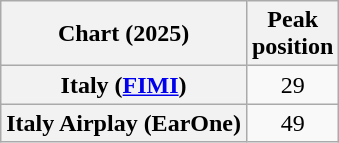<table class="wikitable sortable plainrowheaders" style="text-align:center;">
<tr>
<th scope="col">Chart (2025)</th>
<th scope="col">Peak<br>position</th>
</tr>
<tr>
<th scope="row">Italy (<a href='#'>FIMI</a>)</th>
<td>29</td>
</tr>
<tr>
<th scope="row">Italy Airplay (EarOne)</th>
<td>49</td>
</tr>
</table>
